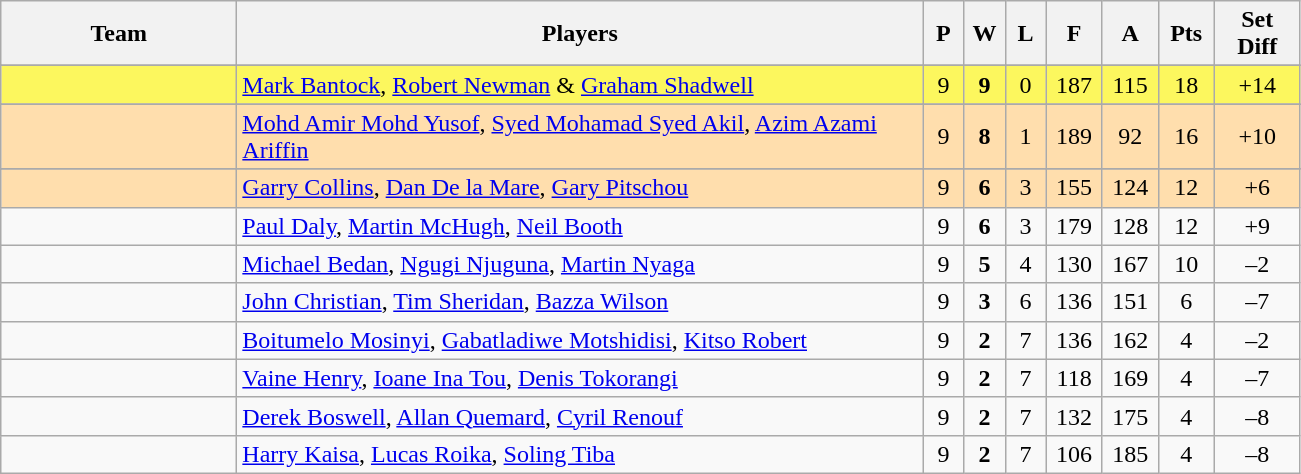<table class=wikitable style="text-align:center">
<tr>
<th width=150>Team</th>
<th width=450>Players</th>
<th width=20>P</th>
<th width=20>W</th>
<th width=20>L</th>
<th width=30>F</th>
<th width=30>A</th>
<th width=30>Pts</th>
<th width=50>Set Diff</th>
</tr>
<tr>
</tr>
<tr bgcolor=FCF75E>
<td align=left></td>
<td align=left><a href='#'>Mark Bantock</a>, <a href='#'>Robert Newman</a> & <a href='#'>Graham Shadwell</a></td>
<td>9</td>
<td><strong>9</strong></td>
<td>0</td>
<td>187</td>
<td>115</td>
<td>18</td>
<td>+14</td>
</tr>
<tr>
</tr>
<tr bgcolor=FFDEAD>
<td align=left></td>
<td align=left><a href='#'>Mohd Amir Mohd Yusof</a>, <a href='#'>Syed Mohamad Syed Akil</a>, <a href='#'>Azim Azami Ariffin</a></td>
<td>9</td>
<td><strong>8</strong></td>
<td>1</td>
<td>189</td>
<td>92</td>
<td>16</td>
<td>+10</td>
</tr>
<tr>
</tr>
<tr bgcolor=FFDEAD>
<td align=left></td>
<td align=left><a href='#'>Garry Collins</a>, <a href='#'>Dan De la Mare</a>, <a href='#'>Gary Pitschou</a></td>
<td>9</td>
<td><strong>6</strong></td>
<td>3</td>
<td>155</td>
<td>124</td>
<td>12</td>
<td>+6</td>
</tr>
<tr>
<td align=left></td>
<td align=left><a href='#'>Paul Daly</a>, <a href='#'>Martin McHugh</a>, <a href='#'>Neil Booth</a></td>
<td>9</td>
<td><strong>6</strong></td>
<td>3</td>
<td>179</td>
<td>128</td>
<td>12</td>
<td>+9</td>
</tr>
<tr>
<td align=left></td>
<td align=left><a href='#'>Michael Bedan</a>, <a href='#'>Ngugi Njuguna</a>, <a href='#'>Martin Nyaga</a></td>
<td>9</td>
<td><strong>5</strong></td>
<td>4</td>
<td>130</td>
<td>167</td>
<td>10</td>
<td>–2</td>
</tr>
<tr>
<td align=left></td>
<td align=left><a href='#'>John Christian</a>, <a href='#'>Tim Sheridan</a>, <a href='#'>Bazza Wilson</a></td>
<td>9</td>
<td><strong>3</strong></td>
<td>6</td>
<td>136</td>
<td>151</td>
<td>6</td>
<td>–7</td>
</tr>
<tr>
<td align=left></td>
<td align=left><a href='#'>Boitumelo Mosinyi</a>, <a href='#'>Gabatladiwe Motshidisi</a>, <a href='#'>Kitso Robert</a></td>
<td>9</td>
<td><strong>2</strong></td>
<td>7</td>
<td>136</td>
<td>162</td>
<td>4</td>
<td>–2</td>
</tr>
<tr>
<td align=left></td>
<td align=left><a href='#'>Vaine Henry</a>, <a href='#'>Ioane Ina Tou</a>, <a href='#'>Denis Tokorangi</a></td>
<td>9</td>
<td><strong>2</strong></td>
<td>7</td>
<td>118</td>
<td>169</td>
<td>4</td>
<td>–7</td>
</tr>
<tr>
<td align=left></td>
<td align=left><a href='#'>Derek Boswell</a>, <a href='#'>Allan Quemard</a>, <a href='#'>Cyril Renouf</a></td>
<td>9</td>
<td><strong>2</strong></td>
<td>7</td>
<td>132</td>
<td>175</td>
<td>4</td>
<td>–8</td>
</tr>
<tr>
<td align=left></td>
<td align=left><a href='#'>Harry Kaisa</a>, <a href='#'>Lucas Roika</a>, <a href='#'>Soling Tiba</a></td>
<td>9</td>
<td><strong>2</strong></td>
<td>7</td>
<td>106</td>
<td>185</td>
<td>4</td>
<td>–8</td>
</tr>
</table>
